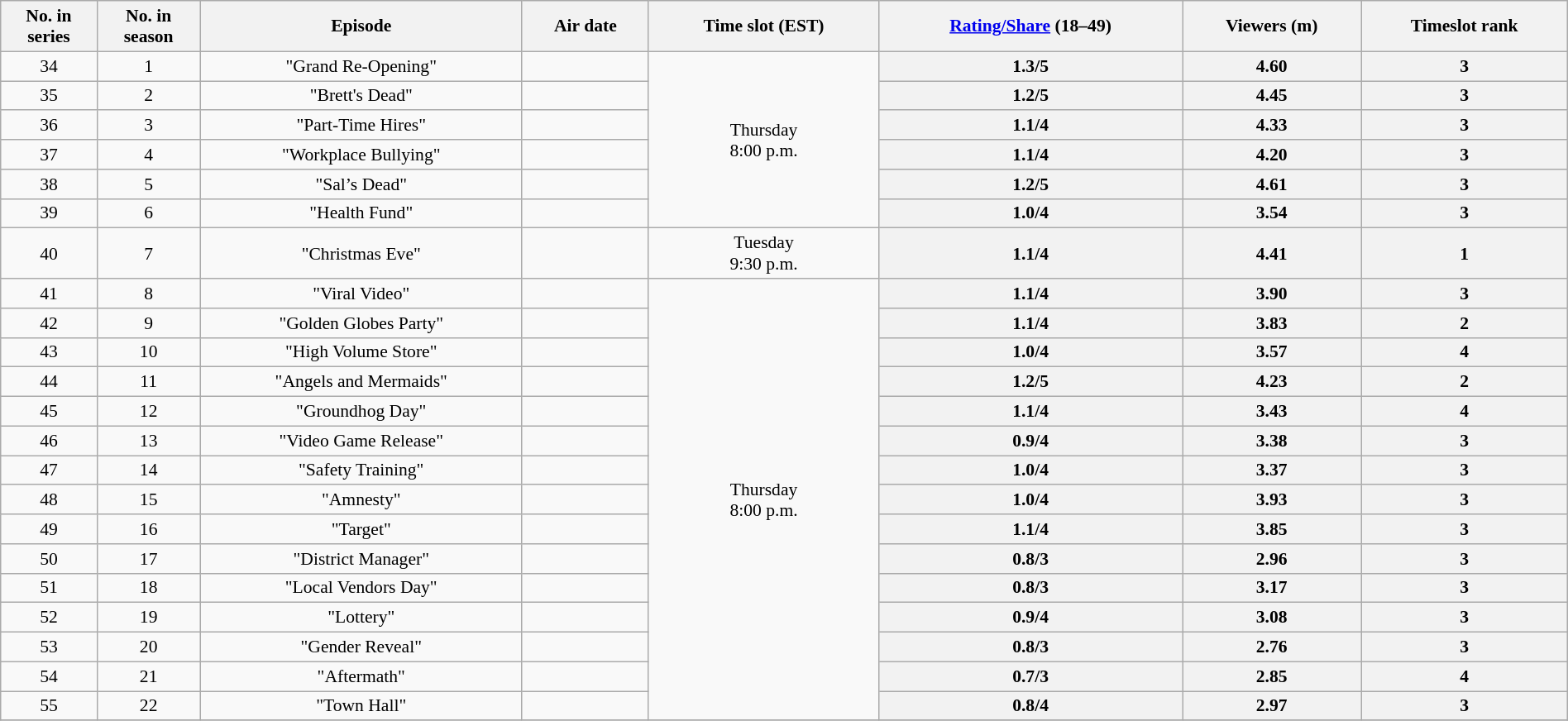<table class="wikitable" style="font-size:90%; text-align:center; width: 100%; margin-left: auto; margin-right: auto;">
<tr>
<th>No. in<br>series</th>
<th>No. in<br>season</th>
<th>Episode</th>
<th>Air date</th>
<th>Time slot (EST)</th>
<th><a href='#'>Rating/Share</a> (18–49)</th>
<th>Viewers (m)</th>
<th>Timeslot rank</th>
</tr>
<tr>
<td style="text-align:center">34</td>
<td style="text-align:center">1</td>
<td>"Grand Re-Opening"</td>
<td></td>
<td style="text-align:center" rowspan="6">Thursday<br>8:00 p.m.</td>
<th>1.3/5</th>
<th>4.60</th>
<th>3</th>
</tr>
<tr>
<td style="text-align:center">35</td>
<td style="text-align:center">2</td>
<td>"Brett's Dead"</td>
<td></td>
<th>1.2/5</th>
<th>4.45</th>
<th>3</th>
</tr>
<tr>
<td style="text-align:center">36</td>
<td style="text-align:center">3</td>
<td>"Part-Time Hires"</td>
<td></td>
<th>1.1/4</th>
<th>4.33</th>
<th>3</th>
</tr>
<tr>
<td style="text-align:center">37</td>
<td style="text-align:center">4</td>
<td>"Workplace Bullying"</td>
<td></td>
<th>1.1/4</th>
<th>4.20</th>
<th>3</th>
</tr>
<tr>
<td style="text-align:center">38</td>
<td style="text-align:center">5</td>
<td>"Sal’s Dead"</td>
<td></td>
<th>1.2/5</th>
<th>4.61</th>
<th>3</th>
</tr>
<tr>
<td style="text-align:center">39</td>
<td style="text-align:center">6</td>
<td>"Health Fund"</td>
<td></td>
<th>1.0/4</th>
<th>3.54</th>
<th>3</th>
</tr>
<tr>
<td style="text-align:center">40</td>
<td style="text-align:center">7</td>
<td>"Christmas Eve"</td>
<td></td>
<td style="text-align:center">Tuesday<br>9:30 p.m.</td>
<th>1.1/4</th>
<th>4.41</th>
<th>1</th>
</tr>
<tr>
<td style="text-align:center">41</td>
<td style="text-align:center">8</td>
<td>"Viral Video"</td>
<td></td>
<td style="text-align:center" rowspan="15">Thursday<br>8:00 p.m.</td>
<th>1.1/4</th>
<th>3.90</th>
<th>3</th>
</tr>
<tr>
<td style="text-align:center">42</td>
<td style="text-align:center">9</td>
<td>"Golden Globes Party"</td>
<td></td>
<th>1.1/4</th>
<th>3.83</th>
<th>2</th>
</tr>
<tr>
<td style="text-align:center">43</td>
<td style="text-align:center">10</td>
<td>"High Volume Store"</td>
<td></td>
<th>1.0/4</th>
<th>3.57</th>
<th>4</th>
</tr>
<tr>
<td style="text-align:center">44</td>
<td style="text-align:center">11</td>
<td>"Angels and Mermaids"</td>
<td></td>
<th>1.2/5</th>
<th>4.23</th>
<th>2</th>
</tr>
<tr>
<td style="text-align:center">45</td>
<td style="text-align:center">12</td>
<td>"Groundhog Day"</td>
<td></td>
<th>1.1/4</th>
<th>3.43</th>
<th>4</th>
</tr>
<tr>
<td style="text-align:center">46</td>
<td style="text-align:center">13</td>
<td>"Video Game Release"</td>
<td></td>
<th>0.9/4</th>
<th>3.38</th>
<th>3</th>
</tr>
<tr>
<td style="text-align:center">47</td>
<td style="text-align:center">14</td>
<td>"Safety Training"</td>
<td></td>
<th>1.0/4</th>
<th>3.37</th>
<th>3</th>
</tr>
<tr>
<td style="text-align:center">48</td>
<td style="text-align:center">15</td>
<td>"Amnesty"</td>
<td></td>
<th>1.0/4</th>
<th>3.93</th>
<th>3</th>
</tr>
<tr>
<td style="text-align:center">49</td>
<td style="text-align:center">16</td>
<td>"Target"</td>
<td></td>
<th>1.1/4</th>
<th>3.85</th>
<th>3</th>
</tr>
<tr>
<td style="text-align:center">50</td>
<td style="text-align:center">17</td>
<td>"District Manager"</td>
<td></td>
<th>0.8/3</th>
<th>2.96</th>
<th>3</th>
</tr>
<tr>
<td style="text-align:center">51</td>
<td style="text-align:center">18</td>
<td>"Local Vendors Day"</td>
<td></td>
<th>0.8/3</th>
<th>3.17</th>
<th>3</th>
</tr>
<tr>
<td style="text-align:center">52</td>
<td style="text-align:center">19</td>
<td>"Lottery"</td>
<td></td>
<th>0.9/4</th>
<th>3.08</th>
<th>3</th>
</tr>
<tr>
<td style="text-align:center">53</td>
<td style="text-align:center">20</td>
<td>"Gender Reveal"</td>
<td></td>
<th>0.8/3</th>
<th>2.76</th>
<th>3</th>
</tr>
<tr>
<td style="text-align:center">54</td>
<td style="text-align:center">21</td>
<td>"Aftermath"</td>
<td></td>
<th>0.7/3</th>
<th>2.85</th>
<th>4</th>
</tr>
<tr>
<td style="text-align:center">55</td>
<td style="text-align:center">22</td>
<td>"Town Hall"</td>
<td></td>
<th>0.8/4</th>
<th>2.97</th>
<th>3</th>
</tr>
<tr>
</tr>
</table>
